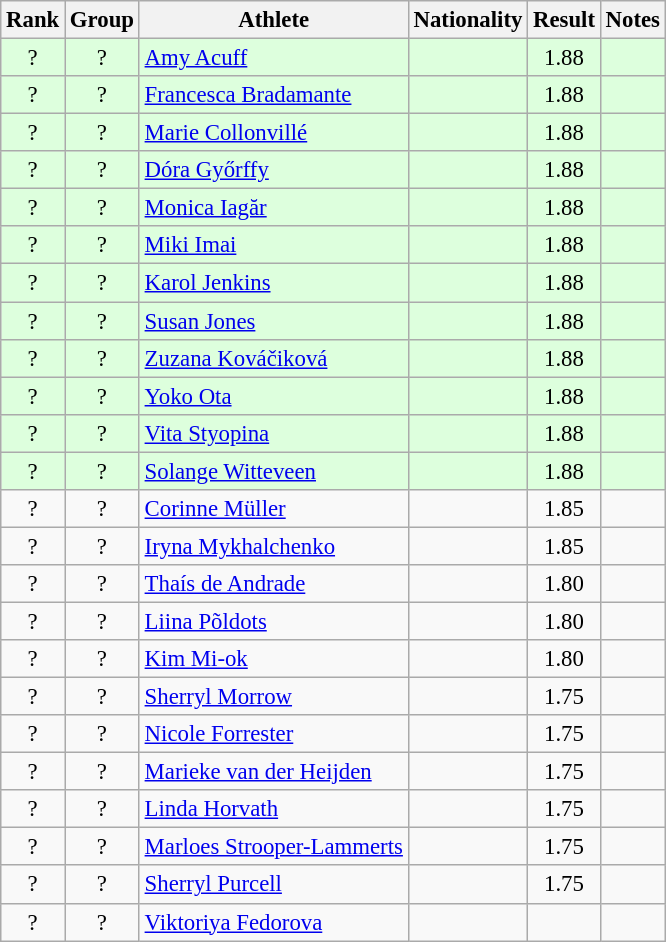<table class="wikitable sortable" style="text-align:center;font-size:95%">
<tr>
<th>Rank</th>
<th>Group</th>
<th>Athlete</th>
<th>Nationality</th>
<th>Result</th>
<th>Notes</th>
</tr>
<tr bgcolor=ddffdd>
<td>?</td>
<td>?</td>
<td align="left"><a href='#'>Amy Acuff</a></td>
<td align=left></td>
<td>1.88</td>
<td></td>
</tr>
<tr bgcolor=ddffdd>
<td>?</td>
<td>?</td>
<td align="left"><a href='#'>Francesca Bradamante</a></td>
<td align=left></td>
<td>1.88</td>
<td></td>
</tr>
<tr bgcolor=ddffdd>
<td>?</td>
<td>?</td>
<td align="left"><a href='#'>Marie Collonvillé</a></td>
<td align=left></td>
<td>1.88</td>
<td></td>
</tr>
<tr bgcolor=ddffdd>
<td>?</td>
<td>?</td>
<td align="left"><a href='#'>Dóra Győrffy</a></td>
<td align=left></td>
<td>1.88</td>
<td></td>
</tr>
<tr bgcolor=ddffdd>
<td>?</td>
<td>?</td>
<td align="left"><a href='#'>Monica Iagăr</a></td>
<td align=left></td>
<td>1.88</td>
<td></td>
</tr>
<tr bgcolor=ddffdd>
<td>?</td>
<td>?</td>
<td align="left"><a href='#'>Miki Imai</a></td>
<td align=left></td>
<td>1.88</td>
<td></td>
</tr>
<tr bgcolor=ddffdd>
<td>?</td>
<td>?</td>
<td align="left"><a href='#'>Karol Jenkins</a></td>
<td align=left></td>
<td>1.88</td>
<td></td>
</tr>
<tr bgcolor=ddffdd>
<td>?</td>
<td>?</td>
<td align="left"><a href='#'>Susan Jones</a></td>
<td align=left></td>
<td>1.88</td>
<td></td>
</tr>
<tr bgcolor=ddffdd>
<td>?</td>
<td>?</td>
<td align="left"><a href='#'>Zuzana Kováčiková</a></td>
<td align=left></td>
<td>1.88</td>
<td></td>
</tr>
<tr bgcolor=ddffdd>
<td>?</td>
<td>?</td>
<td align="left"><a href='#'>Yoko Ota</a></td>
<td align=left></td>
<td>1.88</td>
<td></td>
</tr>
<tr bgcolor=ddffdd>
<td>?</td>
<td>?</td>
<td align="left"><a href='#'>Vita Styopina</a></td>
<td align=left></td>
<td>1.88</td>
<td></td>
</tr>
<tr bgcolor=ddffdd>
<td>?</td>
<td>?</td>
<td align="left"><a href='#'>Solange Witteveen</a></td>
<td align=left></td>
<td>1.88</td>
<td></td>
</tr>
<tr>
<td>?</td>
<td>?</td>
<td align="left"><a href='#'>Corinne Müller</a></td>
<td align=left></td>
<td>1.85</td>
<td></td>
</tr>
<tr>
<td>?</td>
<td>?</td>
<td align="left"><a href='#'>Iryna Mykhalchenko</a></td>
<td align=left></td>
<td>1.85</td>
<td></td>
</tr>
<tr>
<td>?</td>
<td>?</td>
<td align="left"><a href='#'>Thaís de Andrade</a></td>
<td align=left></td>
<td>1.80</td>
<td></td>
</tr>
<tr>
<td>?</td>
<td>?</td>
<td align="left"><a href='#'>Liina Põldots</a></td>
<td align=left></td>
<td>1.80</td>
<td></td>
</tr>
<tr>
<td>?</td>
<td>?</td>
<td align="left"><a href='#'>Kim Mi-ok</a></td>
<td align=left></td>
<td>1.80</td>
<td></td>
</tr>
<tr>
<td>?</td>
<td>?</td>
<td align="left"><a href='#'>Sherryl Morrow</a></td>
<td align=left></td>
<td>1.75</td>
<td></td>
</tr>
<tr>
<td>?</td>
<td>?</td>
<td align="left"><a href='#'>Nicole Forrester</a></td>
<td align=left></td>
<td>1.75</td>
<td></td>
</tr>
<tr>
<td>?</td>
<td>?</td>
<td align="left"><a href='#'>Marieke van der Heijden</a></td>
<td align=left></td>
<td>1.75</td>
<td></td>
</tr>
<tr>
<td>?</td>
<td>?</td>
<td align="left"><a href='#'>Linda Horvath</a></td>
<td align=left></td>
<td>1.75</td>
<td></td>
</tr>
<tr>
<td>?</td>
<td>?</td>
<td align="left"><a href='#'>Marloes Strooper-Lammerts</a></td>
<td align=left></td>
<td>1.75</td>
<td></td>
</tr>
<tr>
<td>?</td>
<td>?</td>
<td align="left"><a href='#'>Sherryl Purcell</a></td>
<td align=left></td>
<td>1.75</td>
<td></td>
</tr>
<tr>
<td>?</td>
<td>?</td>
<td align="left"><a href='#'>Viktoriya Fedorova</a></td>
<td align=left></td>
<td></td>
<td></td>
</tr>
</table>
